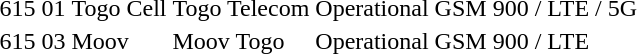<table>
<tr>
<td>615</td>
<td>01</td>
<td>Togo Cell</td>
<td>Togo Telecom</td>
<td>Operational</td>
<td>GSM 900 / LTE / 5G</td>
<td></td>
</tr>
<tr>
<td>615</td>
<td>03</td>
<td>Moov</td>
<td>Moov Togo</td>
<td>Operational</td>
<td>GSM 900 / LTE</td>
<td></td>
</tr>
</table>
